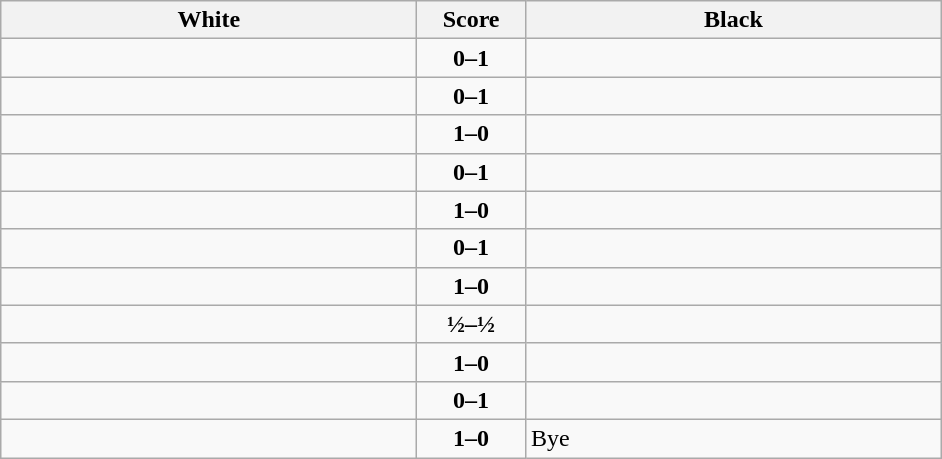<table class="wikitable" style="text-align: center;">
<tr>
<th align="right" width="270">White</th>
<th width="65">Score</th>
<th align="left" width="270">Black</th>
</tr>
<tr>
<td align=left></td>
<td align=center><strong>0–1</strong></td>
<td align=left><strong></strong></td>
</tr>
<tr>
<td align=left></td>
<td align=center><strong>0–1</strong></td>
<td align=left><strong></strong></td>
</tr>
<tr>
<td align=left><strong></strong></td>
<td align=center><strong>1–0</strong></td>
<td align=left></td>
</tr>
<tr>
<td align=left></td>
<td align=center><strong>0–1</strong></td>
<td align=left><strong></strong></td>
</tr>
<tr>
<td align=left><strong></strong></td>
<td align=center><strong>1–0</strong></td>
<td align=left></td>
</tr>
<tr>
<td align=left></td>
<td align=center><strong>0–1</strong></td>
<td align=left><strong></strong></td>
</tr>
<tr>
<td align=left><strong></strong></td>
<td align=center><strong>1–0</strong></td>
<td align=left></td>
</tr>
<tr>
<td align=left></td>
<td align=center><strong>½–½</strong></td>
<td align=left></td>
</tr>
<tr>
<td align=left><strong></strong></td>
<td align=center><strong>1–0</strong></td>
<td align=left></td>
</tr>
<tr>
<td align=left></td>
<td align=center><strong>0–1</strong></td>
<td align=left><strong></strong></td>
</tr>
<tr>
<td align=left><strong></strong></td>
<td align=center><strong>1–0</strong></td>
<td align=left>Bye</td>
</tr>
</table>
